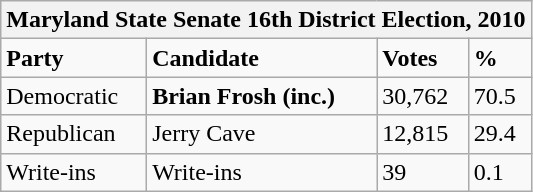<table class="wikitable">
<tr>
<th colspan="4">Maryland State Senate 16th District Election, 2010</th>
</tr>
<tr>
<td><strong>Party</strong></td>
<td><strong>Candidate</strong></td>
<td><strong>Votes</strong></td>
<td><strong>%</strong></td>
</tr>
<tr>
<td>Democratic</td>
<td><strong>Brian Frosh (inc.)</strong></td>
<td>30,762</td>
<td>70.5</td>
</tr>
<tr>
<td>Republican</td>
<td>Jerry Cave</td>
<td>12,815</td>
<td>29.4</td>
</tr>
<tr>
<td>Write-ins</td>
<td>Write-ins</td>
<td>39</td>
<td>0.1</td>
</tr>
</table>
